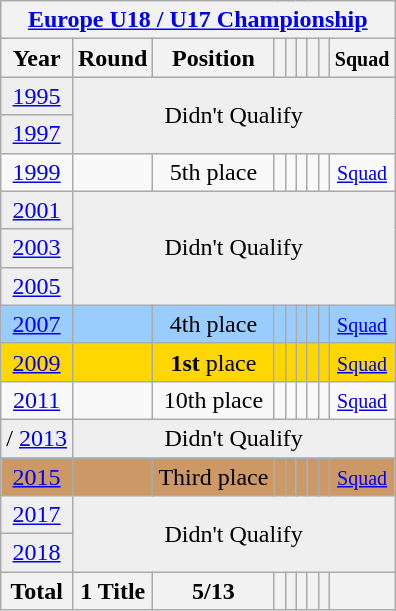<table class="wikitable" style="text-align: center;">
<tr>
<th colspan=9><a href='#'>Europe U18 / U17 Championship</a></th>
</tr>
<tr>
<th>Year</th>
<th>Round</th>
<th>Position</th>
<th></th>
<th></th>
<th></th>
<th></th>
<th></th>
<th><small>Squad</small></th>
</tr>
<tr bgcolor="efefef">
<td> <a href='#'>1995</a></td>
<td colspan="9" rowspan="2">Didn't Qualify</td>
</tr>
<tr bgcolor="efefef">
<td> <a href='#'>1997</a></td>
</tr>
<tr>
<td> <a href='#'>1999</a></td>
<td></td>
<td>5th place</td>
<td></td>
<td></td>
<td></td>
<td></td>
<td></td>
<td><small> <a href='#'>Squad</a></small></td>
</tr>
<tr bgcolor="efefef">
<td> <a href='#'>2001</a></td>
<td colspan="9" rowspan="3">Didn't Qualify</td>
</tr>
<tr bgcolor="efefef">
<td> <a href='#'>2003</a></td>
</tr>
<tr bgcolor="efefef">
<td> <a href='#'>2005</a></td>
</tr>
<tr bgcolor=9acdff>
<td> <a href='#'>2007</a></td>
<td></td>
<td>4th place</td>
<td></td>
<td></td>
<td></td>
<td></td>
<td></td>
<td><small> <a href='#'>Squad</a></small></td>
</tr>
<tr bgcolor=gold>
<td> <a href='#'>2009</a></td>
<td></td>
<td><strong>1st</strong> place</td>
<td></td>
<td></td>
<td></td>
<td></td>
<td></td>
<td><small> <a href='#'>Squad</a></small></td>
</tr>
<tr>
<td> <a href='#'>2011</a></td>
<td></td>
<td>10th place</td>
<td></td>
<td></td>
<td></td>
<td></td>
<td></td>
<td><small> <a href='#'>Squad</a></small></td>
</tr>
<tr bgcolor="efefef">
<td>/ <a href='#'>2013</a></td>
<td colspan="9">Didn't Qualify</td>
</tr>
<tr bgcolor=cc9966>
<td> <a href='#'>2015</a></td>
<td></td>
<td>Third place</td>
<td></td>
<td></td>
<td></td>
<td></td>
<td></td>
<td><small> <a href='#'>Squad</a></small></td>
</tr>
<tr bgcolor="efefef">
<td> <a href='#'>2017</a></td>
<td colspan=9 rowspan=2>Didn't Qualify</td>
</tr>
<tr bgcolor="efefef">
<td> <a href='#'>2018</a></td>
</tr>
<tr>
<th>Total</th>
<th>1 Title</th>
<th>5/13</th>
<th></th>
<th></th>
<th></th>
<th></th>
<th></th>
<th></th>
</tr>
</table>
